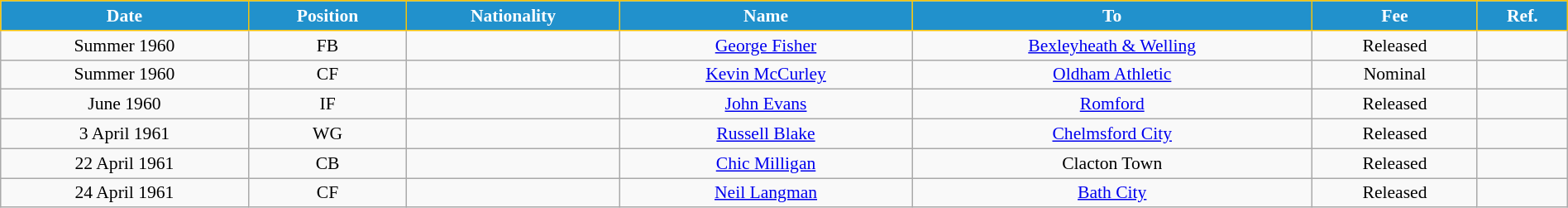<table class="wikitable" style="text-align:center; font-size:90%; width:100%;">
<tr>
<th style="background:#2191CC; color:white; border:1px solid #F7C408; text-align:center;">Date</th>
<th style="background:#2191CC; color:white; border:1px solid #F7C408; text-align:center;">Position</th>
<th style="background:#2191CC; color:white; border:1px solid #F7C408; text-align:center;">Nationality</th>
<th style="background:#2191CC; color:white; border:1px solid #F7C408; text-align:center;">Name</th>
<th style="background:#2191CC; color:white; border:1px solid #F7C408; text-align:center;">To</th>
<th style="background:#2191CC; color:white; border:1px solid #F7C408; text-align:center;">Fee</th>
<th style="background:#2191CC; color:white; border:1px solid #F7C408; text-align:center;">Ref.</th>
</tr>
<tr>
<td>Summer 1960</td>
<td>FB</td>
<td></td>
<td><a href='#'>George Fisher</a></td>
<td> <a href='#'>Bexleyheath & Welling</a></td>
<td>Released</td>
<td></td>
</tr>
<tr>
<td>Summer 1960</td>
<td>CF</td>
<td></td>
<td><a href='#'>Kevin McCurley</a></td>
<td> <a href='#'>Oldham Athletic</a></td>
<td>Nominal</td>
<td></td>
</tr>
<tr>
<td>June 1960</td>
<td>IF</td>
<td></td>
<td><a href='#'>John Evans</a></td>
<td> <a href='#'>Romford</a></td>
<td>Released</td>
<td></td>
</tr>
<tr>
<td>3 April 1961</td>
<td>WG</td>
<td></td>
<td><a href='#'>Russell Blake</a></td>
<td> <a href='#'>Chelmsford City</a></td>
<td>Released</td>
<td></td>
</tr>
<tr>
<td>22 April 1961</td>
<td>CB</td>
<td></td>
<td><a href='#'>Chic Milligan</a></td>
<td> Clacton Town</td>
<td>Released</td>
<td></td>
</tr>
<tr>
<td>24 April 1961</td>
<td>CF</td>
<td></td>
<td><a href='#'>Neil Langman</a></td>
<td> <a href='#'>Bath City</a></td>
<td>Released</td>
<td></td>
</tr>
</table>
